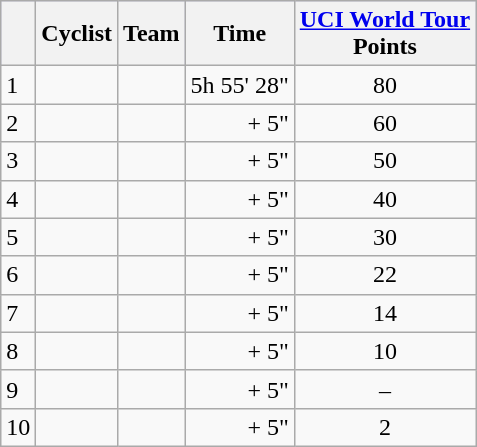<table class="wikitable">
<tr style="background:#ccccff;">
<th></th>
<th>Cyclist</th>
<th>Team</th>
<th>Time</th>
<th><a href='#'>UCI World Tour</a><br>Points</th>
</tr>
<tr>
<td>1</td>
<td></td>
<td></td>
<td align="right">5h 55' 28"</td>
<td align="center">80</td>
</tr>
<tr>
<td>2</td>
<td></td>
<td></td>
<td align="right">+ 5"</td>
<td align="center">60</td>
</tr>
<tr>
<td>3</td>
<td></td>
<td></td>
<td align="right">+ 5"</td>
<td align="center">50</td>
</tr>
<tr>
<td>4</td>
<td></td>
<td></td>
<td align="right">+ 5"</td>
<td align="center">40</td>
</tr>
<tr>
<td>5</td>
<td></td>
<td></td>
<td align="right">+ 5"</td>
<td align="center">30</td>
</tr>
<tr>
<td>6</td>
<td></td>
<td></td>
<td align="right">+ 5"</td>
<td align="center">22</td>
</tr>
<tr>
<td>7</td>
<td></td>
<td></td>
<td align="right">+ 5"</td>
<td align="center">14</td>
</tr>
<tr>
<td>8</td>
<td></td>
<td></td>
<td align="right">+ 5"</td>
<td align="center">10</td>
</tr>
<tr>
<td>9</td>
<td></td>
<td></td>
<td align="right">+ 5"</td>
<td align="center">–</td>
</tr>
<tr>
<td>10</td>
<td></td>
<td></td>
<td align="right">+ 5"</td>
<td align="center">2</td>
</tr>
</table>
